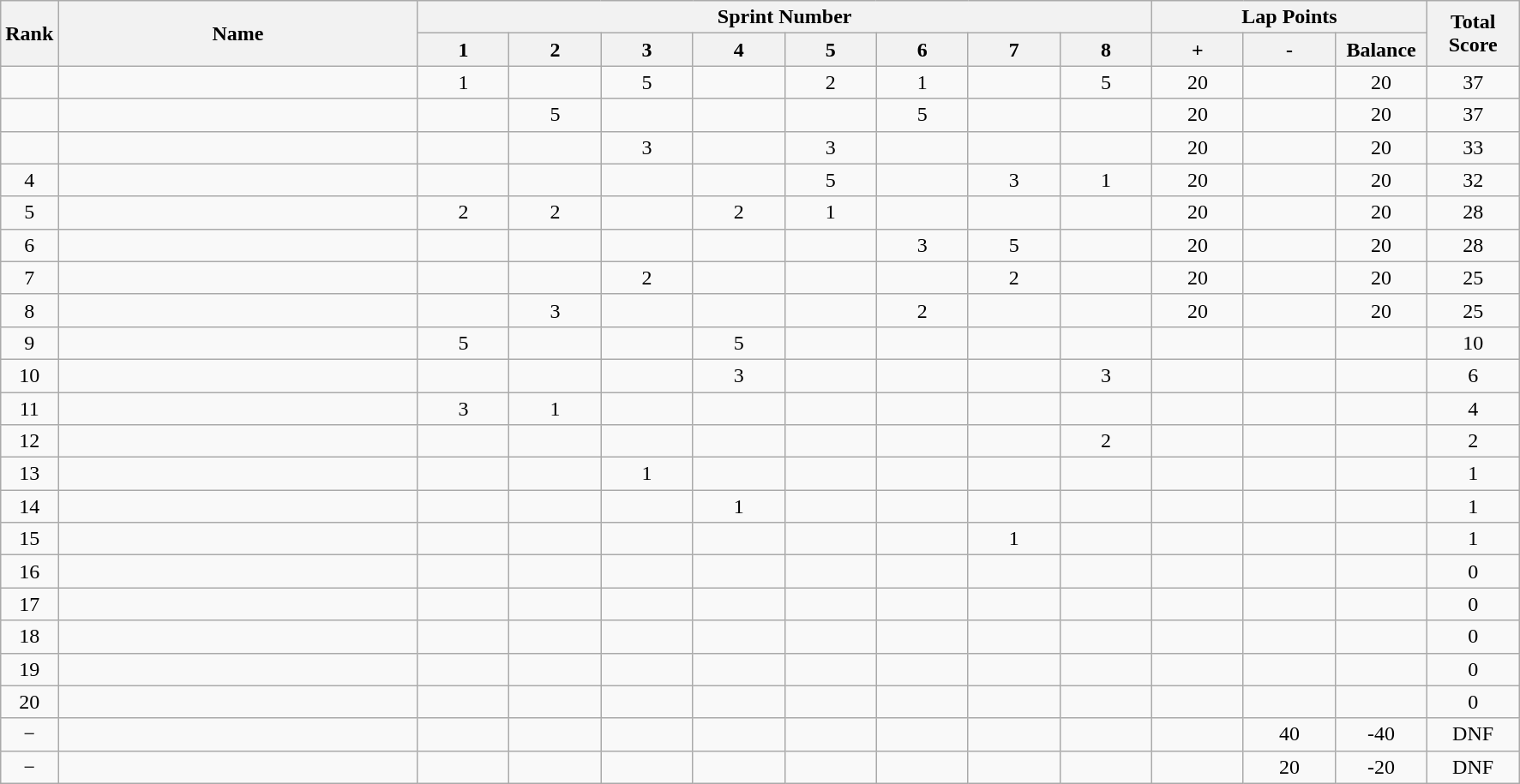<table class="wikitable" style="text-align:center;">
<tr>
<th rowspan=2>Rank</th>
<th style="width:17em" rowspan=2>Name</th>
<th style="width:4em" colspan=8>Sprint Number</th>
<th style="width:4em" colspan=3>Lap Points</th>
<th style="width:4em" rowspan=2>Total<br>Score</th>
</tr>
<tr>
<th style="width:4em">1</th>
<th style="width:4em">2</th>
<th style="width:4em">3</th>
<th style="width:4em">4</th>
<th style="width:4em">5</th>
<th style="width:4em">6</th>
<th style="width:4em">7</th>
<th style="width:4em">8</th>
<th style="width:4em">+</th>
<th style="width:4em">-</th>
<th style="width:4em">Balance</th>
</tr>
<tr>
<td></td>
<td align=left></td>
<td>1</td>
<td></td>
<td>5</td>
<td></td>
<td>2</td>
<td>1</td>
<td></td>
<td>5</td>
<td>20</td>
<td></td>
<td>20</td>
<td>37</td>
</tr>
<tr>
<td></td>
<td align=left></td>
<td></td>
<td>5</td>
<td></td>
<td></td>
<td></td>
<td>5</td>
<td></td>
<td></td>
<td>20</td>
<td></td>
<td>20</td>
<td>37</td>
</tr>
<tr>
<td></td>
<td align=left></td>
<td></td>
<td></td>
<td>3</td>
<td></td>
<td>3</td>
<td></td>
<td></td>
<td></td>
<td>20</td>
<td></td>
<td>20</td>
<td>33</td>
</tr>
<tr>
<td>4</td>
<td align=left></td>
<td></td>
<td></td>
<td></td>
<td></td>
<td>5</td>
<td></td>
<td>3</td>
<td>1</td>
<td>20</td>
<td></td>
<td>20</td>
<td>32</td>
</tr>
<tr>
<td>5</td>
<td align=left></td>
<td>2</td>
<td>2</td>
<td></td>
<td>2</td>
<td>1</td>
<td></td>
<td></td>
<td></td>
<td>20</td>
<td></td>
<td>20</td>
<td>28</td>
</tr>
<tr>
<td>6</td>
<td align=left></td>
<td></td>
<td></td>
<td></td>
<td></td>
<td></td>
<td>3</td>
<td>5</td>
<td></td>
<td>20</td>
<td></td>
<td>20</td>
<td>28</td>
</tr>
<tr>
<td>7</td>
<td align=left></td>
<td></td>
<td></td>
<td>2</td>
<td></td>
<td></td>
<td></td>
<td>2</td>
<td></td>
<td>20</td>
<td></td>
<td>20</td>
<td>25</td>
</tr>
<tr>
<td>8</td>
<td align=left></td>
<td></td>
<td>3</td>
<td></td>
<td></td>
<td></td>
<td>2</td>
<td></td>
<td></td>
<td>20</td>
<td></td>
<td>20</td>
<td>25</td>
</tr>
<tr>
<td>9</td>
<td align=left></td>
<td>5</td>
<td></td>
<td></td>
<td>5</td>
<td></td>
<td></td>
<td></td>
<td></td>
<td></td>
<td></td>
<td></td>
<td>10</td>
</tr>
<tr>
<td>10</td>
<td align=left></td>
<td></td>
<td></td>
<td></td>
<td>3</td>
<td></td>
<td></td>
<td></td>
<td>3</td>
<td></td>
<td></td>
<td></td>
<td>6</td>
</tr>
<tr>
<td>11</td>
<td align=left></td>
<td>3</td>
<td>1</td>
<td></td>
<td></td>
<td></td>
<td></td>
<td></td>
<td></td>
<td></td>
<td></td>
<td></td>
<td>4</td>
</tr>
<tr>
<td>12</td>
<td align=left></td>
<td></td>
<td></td>
<td></td>
<td></td>
<td></td>
<td></td>
<td></td>
<td>2</td>
<td></td>
<td></td>
<td></td>
<td>2</td>
</tr>
<tr>
<td>13</td>
<td align=left></td>
<td></td>
<td></td>
<td>1</td>
<td></td>
<td></td>
<td></td>
<td></td>
<td></td>
<td></td>
<td></td>
<td></td>
<td>1</td>
</tr>
<tr>
<td>14</td>
<td align=left></td>
<td></td>
<td></td>
<td></td>
<td>1</td>
<td></td>
<td></td>
<td></td>
<td></td>
<td></td>
<td></td>
<td></td>
<td>1</td>
</tr>
<tr>
<td>15</td>
<td align=left></td>
<td></td>
<td></td>
<td></td>
<td></td>
<td></td>
<td></td>
<td>1</td>
<td></td>
<td></td>
<td></td>
<td></td>
<td>1</td>
</tr>
<tr>
<td>16</td>
<td align=left></td>
<td></td>
<td></td>
<td></td>
<td></td>
<td></td>
<td></td>
<td></td>
<td></td>
<td></td>
<td></td>
<td></td>
<td>0</td>
</tr>
<tr>
<td>17</td>
<td align=left></td>
<td></td>
<td></td>
<td></td>
<td></td>
<td></td>
<td></td>
<td></td>
<td></td>
<td></td>
<td></td>
<td></td>
<td>0</td>
</tr>
<tr>
<td>18</td>
<td align=left></td>
<td></td>
<td></td>
<td></td>
<td></td>
<td></td>
<td></td>
<td></td>
<td></td>
<td></td>
<td></td>
<td></td>
<td>0</td>
</tr>
<tr>
<td>19</td>
<td align=left></td>
<td></td>
<td></td>
<td></td>
<td></td>
<td></td>
<td></td>
<td></td>
<td></td>
<td></td>
<td></td>
<td></td>
<td>0</td>
</tr>
<tr>
<td>20</td>
<td align=left></td>
<td></td>
<td></td>
<td></td>
<td></td>
<td></td>
<td></td>
<td></td>
<td></td>
<td></td>
<td></td>
<td></td>
<td>0</td>
</tr>
<tr>
<td>−</td>
<td align=left></td>
<td></td>
<td></td>
<td></td>
<td></td>
<td></td>
<td></td>
<td></td>
<td></td>
<td></td>
<td>40</td>
<td>-40</td>
<td>DNF</td>
</tr>
<tr>
<td>−</td>
<td align=left></td>
<td></td>
<td></td>
<td></td>
<td></td>
<td></td>
<td></td>
<td></td>
<td></td>
<td></td>
<td>20</td>
<td>-20</td>
<td>DNF</td>
</tr>
</table>
